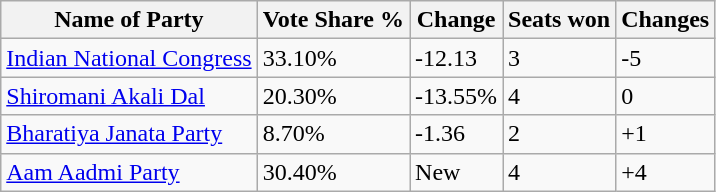<table class="wikitable sortable">
<tr>
<th>Name of Party</th>
<th>Vote Share %</th>
<th>Change</th>
<th>Seats won</th>
<th>Changes</th>
</tr>
<tr>
<td><a href='#'>Indian National Congress</a></td>
<td>33.10%</td>
<td>-12.13</td>
<td>3</td>
<td>-5</td>
</tr>
<tr>
<td><a href='#'>Shiromani Akali Dal</a></td>
<td>20.30%</td>
<td>-13.55%</td>
<td>4</td>
<td>0</td>
</tr>
<tr>
<td><a href='#'>Bharatiya Janata Party</a></td>
<td>8.70%</td>
<td>-1.36</td>
<td>2</td>
<td>+1</td>
</tr>
<tr>
<td><a href='#'>Aam Aadmi Party</a></td>
<td>30.40%</td>
<td>New</td>
<td>4</td>
<td>+4</td>
</tr>
</table>
